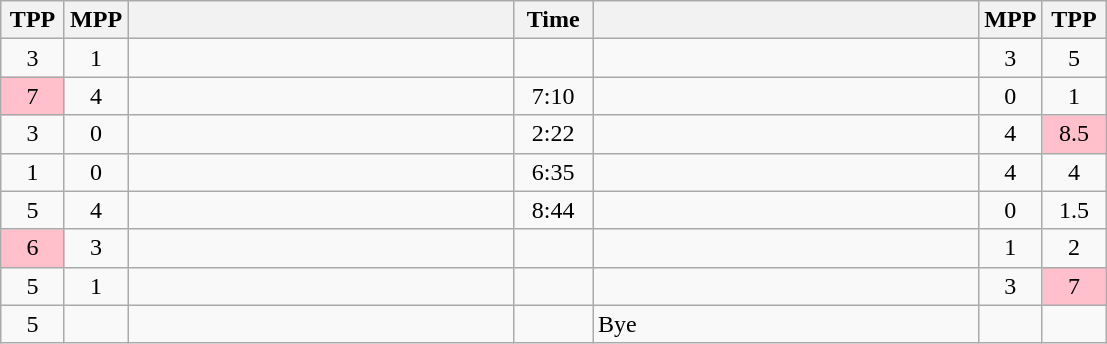<table class="wikitable" style="text-align: center;" |>
<tr>
<th width="35">TPP</th>
<th width="35">MPP</th>
<th width="250"></th>
<th width="45">Time</th>
<th width="250"></th>
<th width="35">MPP</th>
<th width="35">TPP</th>
</tr>
<tr>
<td>3</td>
<td>1</td>
<td style="text-align:left;"><strong></strong></td>
<td></td>
<td style="text-align:left;"></td>
<td>3</td>
<td>5</td>
</tr>
<tr>
<td bgcolor=pink>7</td>
<td>4</td>
<td style="text-align:left;"></td>
<td>7:10</td>
<td style="text-align:left;"><strong></strong></td>
<td>0</td>
<td>1</td>
</tr>
<tr>
<td>3</td>
<td>0</td>
<td style="text-align:left;"><strong></strong></td>
<td>2:22</td>
<td style="text-align:left;"></td>
<td>4</td>
<td bgcolor=pink>8.5</td>
</tr>
<tr>
<td>1</td>
<td>0</td>
<td style="text-align:left;"><strong></strong></td>
<td>6:35</td>
<td style="text-align:left;"></td>
<td>4</td>
<td>4</td>
</tr>
<tr>
<td>5</td>
<td>4</td>
<td style="text-align:left;"></td>
<td>8:44</td>
<td style="text-align:left;"><strong></strong></td>
<td>0</td>
<td>1.5</td>
</tr>
<tr>
<td bgcolor=pink>6</td>
<td>3</td>
<td style="text-align:left;"></td>
<td></td>
<td style="text-align:left;"><strong></strong></td>
<td>1</td>
<td>2</td>
</tr>
<tr>
<td>5</td>
<td>1</td>
<td style="text-align:left;"><strong></strong></td>
<td></td>
<td style="text-align:left;"></td>
<td>3</td>
<td bgcolor=pink>7</td>
</tr>
<tr>
<td>5</td>
<td></td>
<td style="text-align:left;"><strong></strong></td>
<td></td>
<td style="text-align:left;">Bye</td>
<td></td>
<td></td>
</tr>
</table>
